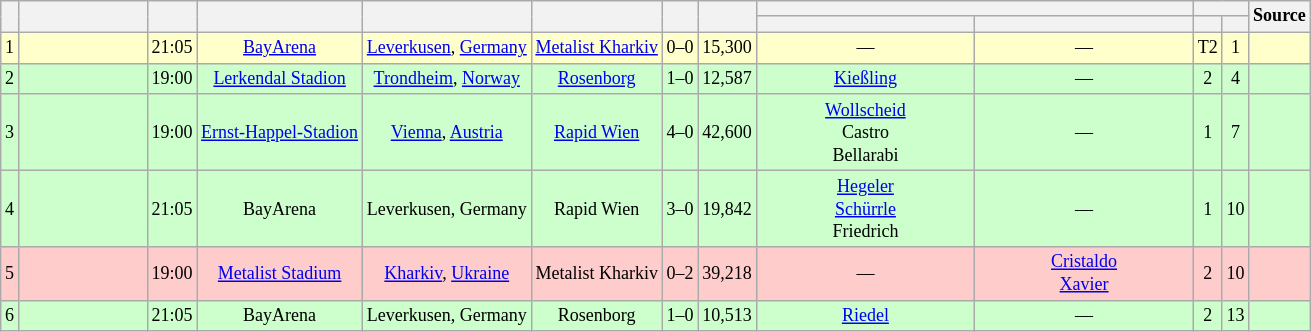<table class="wikitable" Style="text-align: center;font-size:75%">
<tr>
<th rowspan="2"></th>
<th rowspan="2" style="width:80px"></th>
<th rowspan="2"></th>
<th rowspan="2"></th>
<th rowspan="2"></th>
<th rowspan="2"></th>
<th rowspan="2"></th>
<th rowspan="2"></th>
<th colspan="2"></th>
<th colspan="2"></th>
<th rowspan="2">Source</th>
</tr>
<tr>
<th style="width:140px"></th>
<th style="width:140px"></th>
<th></th>
<th></th>
</tr>
<tr style="background:#ffc">
<td>1</td>
<td></td>
<td>21:05</td>
<td><a href='#'>BayArena</a></td>
<td><a href='#'>Leverkusen</a>, <a href='#'>Germany</a></td>
<td><a href='#'>Metalist Kharkiv</a></td>
<td>0–0</td>
<td>15,300</td>
<td>—</td>
<td>—</td>
<td>T2</td>
<td>1</td>
<td> <br></td>
</tr>
<tr Use style="background:#cfc">
<td>2</td>
<td></td>
<td>19:00</td>
<td><a href='#'>Lerkendal Stadion</a></td>
<td><a href='#'>Trondheim</a>, <a href='#'>Norway</a></td>
<td><a href='#'>Rosenborg</a></td>
<td>1–0</td>
<td>12,587</td>
<td><a href='#'>Kießling</a> </td>
<td>—</td>
<td>2</td>
<td>4</td>
<td> <br></td>
</tr>
<tr style="background:#cfc">
<td>3</td>
<td></td>
<td>19:00</td>
<td><a href='#'>Ernst-Happel-Stadion</a></td>
<td><a href='#'>Vienna</a>, <a href='#'>Austria</a></td>
<td><a href='#'>Rapid Wien</a></td>
<td>4–0</td>
<td>42,600</td>
<td><a href='#'>Wollscheid</a>  <br> Castro  <br> Bellarabi </td>
<td>—</td>
<td>1</td>
<td>7</td>
<td> <br></td>
</tr>
<tr style="background:#cfc">
<td>4</td>
<td></td>
<td>21:05</td>
<td>BayArena</td>
<td>Leverkusen, Germany</td>
<td>Rapid Wien</td>
<td>3–0</td>
<td>19,842</td>
<td><a href='#'>Hegeler</a>  <br> <a href='#'>Schürrle</a>  <br> Friedrich </td>
<td>—</td>
<td>1</td>
<td>10</td>
<td> <br></td>
</tr>
<tr style="background:#fcc">
<td>5</td>
<td></td>
<td>19:00</td>
<td><a href='#'>Metalist Stadium</a></td>
<td><a href='#'>Kharkiv</a>, <a href='#'>Ukraine</a></td>
<td>Metalist Kharkiv</td>
<td>0–2</td>
<td>39,218</td>
<td>—</td>
<td><a href='#'>Cristaldo</a>  <br> <a href='#'>Xavier</a> </td>
<td>2</td>
<td>10</td>
<td> <br></td>
</tr>
<tr style="background:#cfc">
<td>6</td>
<td></td>
<td>21:05</td>
<td>BayArena</td>
<td>Leverkusen, Germany</td>
<td>Rosenborg</td>
<td>1–0</td>
<td>10,513</td>
<td><a href='#'>Riedel</a> </td>
<td>—</td>
<td>2</td>
<td>13</td>
<td> <br></td>
</tr>
</table>
